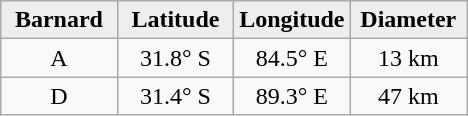<table class="wikitable">
<tr>
<th width="25%" style="background:#eeeeee;">Barnard</th>
<th width="25%" style="background:#eeeeee;">Latitude</th>
<th width="25%" style="background:#eeeeee;">Longitude</th>
<th width="25%" style="background:#eeeeee;">Diameter</th>
</tr>
<tr>
<td align="center">A</td>
<td align="center">31.8° S</td>
<td align="center">84.5° E</td>
<td align="center">13 km</td>
</tr>
<tr>
<td align="center">D</td>
<td align="center">31.4° S</td>
<td align="center">89.3° E</td>
<td align="center">47 km</td>
</tr>
</table>
